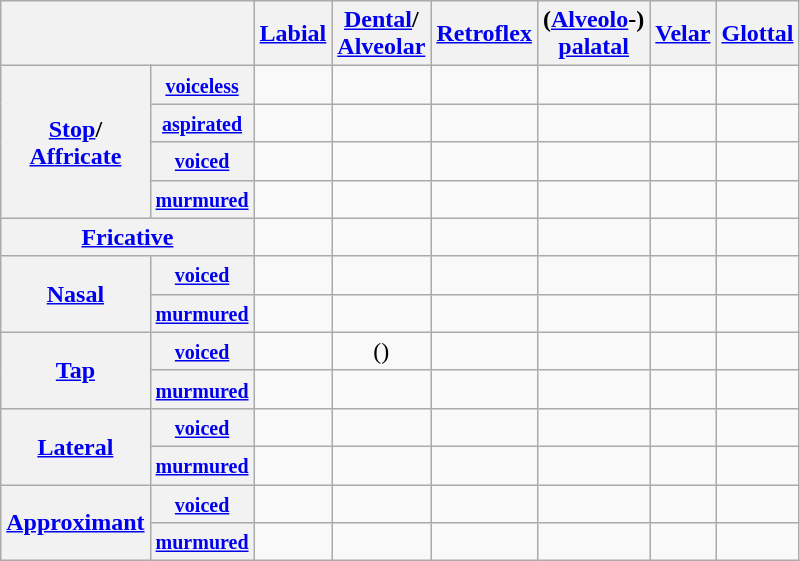<table class="wikitable" style="text-align:center">
<tr>
<th colspan="2"></th>
<th><a href='#'>Labial</a></th>
<th><a href='#'>Dental</a>/<br><a href='#'>Alveolar</a></th>
<th><a href='#'>Retroflex</a></th>
<th>(<a href='#'>Alveolo</a>-)<a href='#'><br>palatal</a></th>
<th><a href='#'>Velar</a></th>
<th><a href='#'>Glottal</a></th>
</tr>
<tr>
<th rowspan="4"><a href='#'>Stop</a>/<br><a href='#'>Affricate</a></th>
<th><small><a href='#'>voiceless</a></small></th>
<td></td>
<td></td>
<td><span></span></td>
<td></td>
<td></td>
<td></td>
</tr>
<tr>
<th><small><a href='#'>aspirated</a></small></th>
<td></td>
<td></td>
<td><span></span></td>
<td></td>
<td></td>
<td></td>
</tr>
<tr>
<th><small><a href='#'>voiced</a></small></th>
<td></td>
<td></td>
<td><span></span></td>
<td></td>
<td></td>
<td></td>
</tr>
<tr>
<th><small><a href='#'>murmured</a></small></th>
<td></td>
<td></td>
<td><span></span></td>
<td></td>
<td></td>
<td></td>
</tr>
<tr>
<th colspan="2"><a href='#'>Fricative</a></th>
<td></td>
<td></td>
<td></td>
<td></td>
<td></td>
<td></td>
</tr>
<tr>
<th rowspan="2"><a href='#'>Nasal</a></th>
<th><small><a href='#'>voiced</a></small></th>
<td></td>
<td></td>
<td></td>
<td></td>
<td></td>
<td></td>
</tr>
<tr>
<th><small><a href='#'>murmured</a></small></th>
<td></td>
<td></td>
<td></td>
<td></td>
<td></td>
<td></td>
</tr>
<tr>
<th rowspan="2"><a href='#'>Tap</a></th>
<th><small><a href='#'>voiced</a></small></th>
<td></td>
<td>()</td>
<td><span></span></td>
<td></td>
<td></td>
<td></td>
</tr>
<tr>
<th><small><a href='#'>murmured</a></small></th>
<td></td>
<td><span></span></td>
<td><span></span></td>
<td></td>
<td></td>
<td></td>
</tr>
<tr>
<th rowspan="2"><a href='#'>Lateral</a></th>
<th><small><a href='#'>voiced</a></small></th>
<td></td>
<td></td>
<td></td>
<td></td>
<td></td>
<td></td>
</tr>
<tr>
<th><small><a href='#'>murmured</a></small></th>
<td></td>
<td></td>
<td></td>
<td></td>
<td></td>
<td></td>
</tr>
<tr>
<th rowspan="2"><a href='#'>Approximant</a></th>
<th><small><a href='#'>voiced</a></small></th>
<td></td>
<td></td>
<td></td>
<td></td>
<td></td>
<td></td>
</tr>
<tr>
<th><small><a href='#'>murmured</a></small></th>
<td></td>
<td></td>
<td></td>
<td></td>
<td></td>
<td></td>
</tr>
</table>
